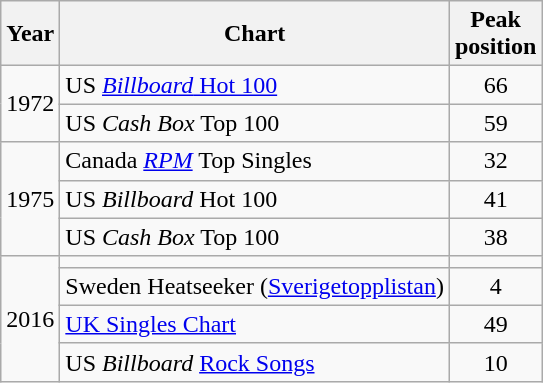<table class="wikitable sortable">
<tr>
<th>Year</th>
<th>Chart</th>
<th>Peak<br>position</th>
</tr>
<tr>
<td rowspan="2">1972</td>
<td align="left">US <a href='#'><em>Billboard</em> Hot 100</a></td>
<td style="text-align:center;">66</td>
</tr>
<tr>
<td align="left">US <em>Cash Box</em> Top 100</td>
<td style="text-align:center;">59</td>
</tr>
<tr>
<td rowspan="3">1975</td>
<td align="left">Canada <em><a href='#'>RPM</a></em> Top Singles</td>
<td style="text-align:center;">32</td>
</tr>
<tr>
<td align="left">US <em>Billboard</em> Hot 100</td>
<td style="text-align:center;">41</td>
</tr>
<tr>
<td align="left">US <em>Cash Box</em> Top 100</td>
<td style="text-align:center;">38</td>
</tr>
<tr>
<td rowspan="4">2016</td>
<td></td>
</tr>
<tr>
<td align="left">Sweden Heatseeker (<a href='#'>Sverigetopplistan</a>)</td>
<td style="text-align:center;">4</td>
</tr>
<tr>
<td align="left"><a href='#'>UK Singles Chart</a></td>
<td style="text-align:center;">49</td>
</tr>
<tr>
<td align="left">US <em>Billboard</em> <a href='#'>Rock Songs</a></td>
<td style="text-align:center;">10</td>
</tr>
</table>
